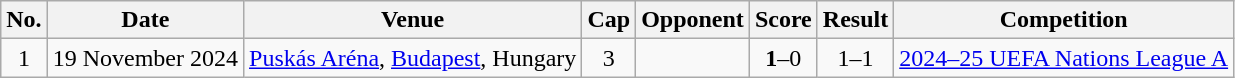<table class="wikitable sortable">
<tr>
<th>No.</th>
<th>Date</th>
<th>Venue</th>
<th>Cap</th>
<th>Opponent</th>
<th>Score</th>
<th>Result</th>
<th>Competition</th>
</tr>
<tr>
<td align="center">1</td>
<td>19 November 2024</td>
<td><a href='#'>Puskás Aréna</a>, <a href='#'>Budapest</a>, Hungary</td>
<td align="center">3</td>
<td></td>
<td align="center"><strong>1</strong>–0</td>
<td align="center">1–1</td>
<td><a href='#'>2024–25 UEFA Nations League A</a></td>
</tr>
</table>
